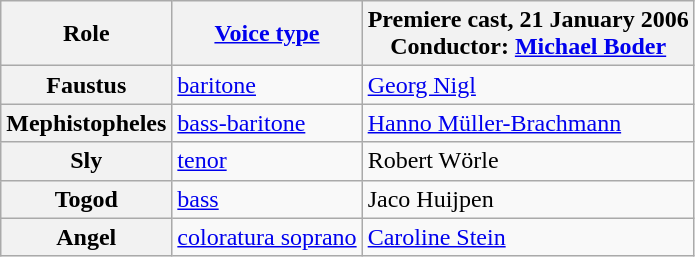<table class="wikitable plainrowheaders">
<tr>
<th scope="col">Role</th>
<th scope="col"><a href='#'>Voice type</a></th>
<th scope="col">Premiere cast, 21 January 2006<br>Conductor: <a href='#'>Michael Boder</a></th>
</tr>
<tr>
<th scope="row">Faustus</th>
<td><a href='#'>baritone</a></td>
<td><a href='#'>Georg Nigl</a></td>
</tr>
<tr>
<th scope="row">Mephistopheles</th>
<td><a href='#'>bass-baritone</a></td>
<td><a href='#'>Hanno Müller-Brachmann</a></td>
</tr>
<tr>
<th scope="row">Sly</th>
<td><a href='#'>tenor</a></td>
<td>Robert Wörle</td>
</tr>
<tr>
<th scope="row">Togod</th>
<td><a href='#'>bass</a></td>
<td>Jaco Huijpen</td>
</tr>
<tr>
<th scope="row">Angel</th>
<td><a href='#'>coloratura soprano</a></td>
<td><a href='#'>Caroline Stein</a></td>
</tr>
</table>
